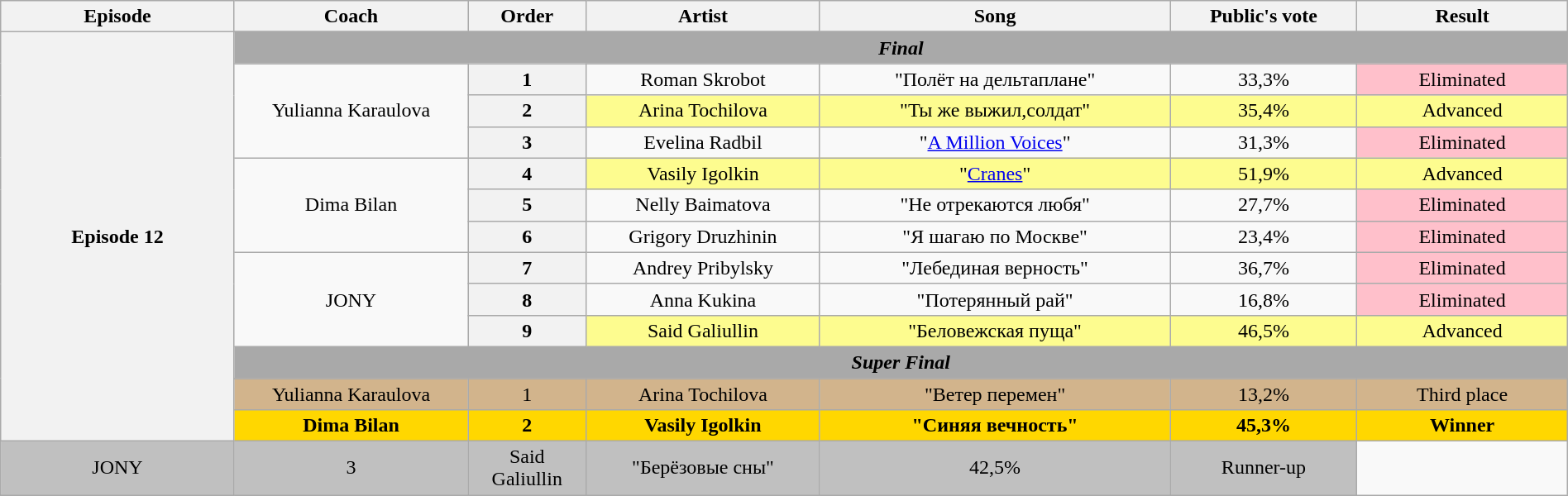<table class="wikitable" style="text-align:center; width:100%;">
<tr>
<th style="width:10%;">Episode</th>
<th style="width:10%;">Coach</th>
<th style="width:05%;">Order</th>
<th style="width:10%;">Artist</th>
<th style="width:15%;">Song</th>
<th style="width:08%;">Public's vote</th>
<th style="width:09%;">Result</th>
</tr>
<tr>
<th rowspan=15 scope="row">Episode 12<br><small></small></th>
</tr>
<tr>
<td colspan=6 style = "background: darkgray"><strong><em>Final</em></strong></td>
</tr>
<tr>
<td rowspan=3>Yulianna Karaulova</td>
<th>1</th>
<td>Roman Skrobot</td>
<td>"Полёт на дельтаплане"</td>
<td>33,3%</td>
<td style="background:pink;">Eliminated</td>
</tr>
<tr>
<th>2</th>
<td style="background:#fdfc8f;">Arina Tochilova</td>
<td style="background:#fdfc8f;">"Ты же выжил,солдат"</td>
<td style="background:#fdfc8f;">35,4%</td>
<td style="background:#fdfc8f;">Advanced</td>
</tr>
<tr>
<th>3</th>
<td>Evelina Radbil</td>
<td>"<a href='#'>A Million Voices</a>"</td>
<td>31,3%</td>
<td style="background:pink;">Eliminated</td>
</tr>
<tr>
<td rowspan=3>Dima Bilan</td>
<th>4</th>
<td style="background:#fdfc8f;">Vasily Igolkin</td>
<td style="background:#fdfc8f;">"<a href='#'>Cranes</a>"</td>
<td style="background:#fdfc8f;">51,9%</td>
<td style="background:#fdfc8f;">Advanced</td>
</tr>
<tr>
<th>5</th>
<td>Nelly Baimatova</td>
<td>"Не отрекаются любя"</td>
<td>27,7%</td>
<td style="background:pink;">Eliminated</td>
</tr>
<tr>
<th>6</th>
<td>Grigory Druzhinin</td>
<td>"Я шагаю по Москве"</td>
<td>23,4%</td>
<td style="background:pink;">Eliminated</td>
</tr>
<tr>
<td rowspan=3>JONY</td>
<th>7</th>
<td>Andrey Pribylsky</td>
<td>"Лебединая верность"</td>
<td>36,7%</td>
<td style="background:pink;">Eliminated</td>
</tr>
<tr>
<th>8</th>
<td>Anna Kukina</td>
<td>"Потерянный рай"</td>
<td>16,8%</td>
<td style="background:pink;">Eliminated</td>
</tr>
<tr>
<th>9</th>
<td style="background:#fdfc8f;">Said Galiullin</td>
<td style="background:#fdfc8f;">"Беловежская пуща"</td>
<td style="background:#fdfc8f;">46,5%</td>
<td style="background:#fdfc8f;">Advanced</td>
</tr>
<tr>
<td colspan = 6 style = "background: darkgray"><strong><em>Super Final</em></strong></td>
</tr>
<tr>
</tr>
<tr bgcolor=tan>
<td>Yulianna Karaulova</td>
<td>1</td>
<td>Arina Tochilova</td>
<td>"Ветер перемен"</td>
<td>13,2%</td>
<td>Third place</td>
</tr>
<tr bgcolor=gold>
<td><strong>Dima Bilan</strong></td>
<td><strong>2</strong></td>
<td><strong>Vasily Igolkin</strong></td>
<td><strong>"Синяя вечность"</strong></td>
<td><strong>45,3%</strong></td>
<td><strong>Winner</strong></td>
</tr>
<tr bgcolor=silver>
<td>JONY</td>
<td>3</td>
<td>Said Galiullin</td>
<td>"Берёзовые сны"</td>
<td>42,5%</td>
<td>Runner-up</td>
</tr>
<tr>
</tr>
</table>
